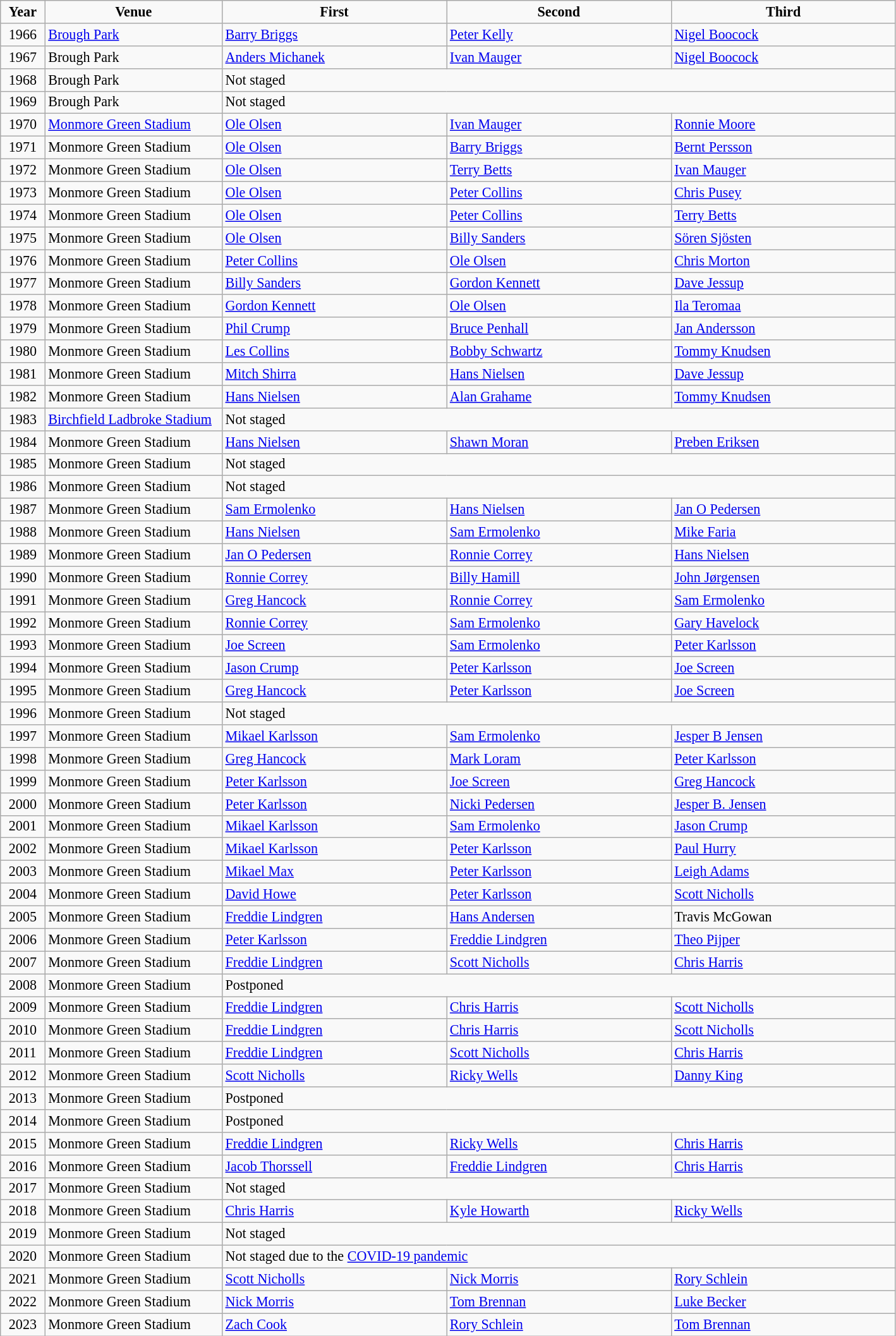<table class="wikitable" style="font-size: 92%">
<tr align=center>
<td width=40px  ><strong>Year</strong></td>
<td width=180px ><strong>Venue</strong></td>
<td width=230px ><strong>First</strong></td>
<td width=230px ><strong>Second</strong></td>
<td width=230px ><strong>Third</strong></td>
</tr>
<tr>
<td align=center>1966</td>
<td><a href='#'>Brough Park</a></td>
<td> <a href='#'>Barry Briggs</a></td>
<td> <a href='#'>Peter Kelly</a></td>
<td> <a href='#'>Nigel Boocock</a></td>
</tr>
<tr>
<td align=center>1967</td>
<td>Brough Park</td>
<td> <a href='#'>Anders Michanek</a></td>
<td> <a href='#'>Ivan Mauger</a></td>
<td> <a href='#'>Nigel Boocock</a></td>
</tr>
<tr>
<td align=center>1968</td>
<td>Brough Park</td>
<td colspan=3>Not staged</td>
</tr>
<tr>
<td align=center>1969</td>
<td>Brough Park</td>
<td colspan=3>Not staged</td>
</tr>
<tr>
<td align=center>1970</td>
<td><a href='#'>Monmore Green Stadium</a></td>
<td> <a href='#'>Ole Olsen</a></td>
<td> <a href='#'>Ivan Mauger</a></td>
<td> <a href='#'>Ronnie Moore</a></td>
</tr>
<tr>
<td align=center>1971</td>
<td>Monmore Green Stadium</td>
<td> <a href='#'>Ole Olsen</a></td>
<td> <a href='#'>Barry Briggs</a></td>
<td> <a href='#'>Bernt Persson</a></td>
</tr>
<tr>
<td align=center>1972</td>
<td>Monmore Green Stadium</td>
<td> <a href='#'>Ole Olsen</a></td>
<td> <a href='#'>Terry Betts</a></td>
<td> <a href='#'>Ivan Mauger</a></td>
</tr>
<tr>
<td align=center>1973</td>
<td>Monmore Green Stadium</td>
<td> <a href='#'>Ole Olsen</a></td>
<td> <a href='#'>Peter Collins</a></td>
<td> <a href='#'>Chris Pusey</a></td>
</tr>
<tr>
<td align=center>1974</td>
<td>Monmore Green Stadium</td>
<td> <a href='#'>Ole Olsen</a></td>
<td> <a href='#'>Peter Collins</a></td>
<td> <a href='#'>Terry Betts</a></td>
</tr>
<tr>
<td align=center>1975</td>
<td>Monmore Green Stadium</td>
<td> <a href='#'>Ole Olsen</a></td>
<td> <a href='#'>Billy Sanders</a></td>
<td> <a href='#'>Sören Sjösten</a></td>
</tr>
<tr>
<td align=center>1976</td>
<td>Monmore Green Stadium</td>
<td> <a href='#'>Peter Collins</a></td>
<td> <a href='#'>Ole Olsen</a></td>
<td> <a href='#'>Chris Morton</a></td>
</tr>
<tr>
<td align=center>1977</td>
<td>Monmore Green Stadium</td>
<td> <a href='#'>Billy Sanders</a></td>
<td> <a href='#'>Gordon Kennett</a></td>
<td> <a href='#'>Dave Jessup</a></td>
</tr>
<tr>
<td align=center>1978</td>
<td>Monmore Green Stadium</td>
<td> <a href='#'>Gordon Kennett</a></td>
<td> <a href='#'>Ole Olsen</a></td>
<td> <a href='#'>Ila Teromaa</a></td>
</tr>
<tr>
<td align=center>1979</td>
<td>Monmore Green Stadium</td>
<td> <a href='#'>Phil Crump</a></td>
<td> <a href='#'>Bruce Penhall</a></td>
<td> <a href='#'>Jan Andersson</a></td>
</tr>
<tr>
<td align=center>1980</td>
<td>Monmore Green Stadium</td>
<td> <a href='#'>Les Collins</a></td>
<td> <a href='#'>Bobby Schwartz</a></td>
<td> <a href='#'>Tommy Knudsen</a></td>
</tr>
<tr>
<td align=center>1981</td>
<td>Monmore Green Stadium</td>
<td> <a href='#'>Mitch Shirra</a></td>
<td> <a href='#'>Hans Nielsen</a></td>
<td> <a href='#'>Dave Jessup</a></td>
</tr>
<tr>
<td align=center>1982</td>
<td>Monmore Green Stadium</td>
<td> <a href='#'>Hans Nielsen</a></td>
<td> <a href='#'>Alan Grahame</a></td>
<td> <a href='#'>Tommy Knudsen</a></td>
</tr>
<tr>
<td align=center>1983</td>
<td><a href='#'>Birchfield Ladbroke Stadium</a></td>
<td colspan=3>Not staged</td>
</tr>
<tr>
<td align=center>1984</td>
<td>Monmore Green Stadium</td>
<td> <a href='#'>Hans Nielsen</a></td>
<td> <a href='#'>Shawn Moran</a></td>
<td> <a href='#'>Preben Eriksen</a></td>
</tr>
<tr>
<td align=center>1985</td>
<td>Monmore Green Stadium</td>
<td colspan=3>Not staged</td>
</tr>
<tr>
<td align=center>1986</td>
<td>Monmore Green Stadium</td>
<td colspan=3>Not staged</td>
</tr>
<tr>
<td align=center>1987</td>
<td>Monmore Green Stadium</td>
<td> <a href='#'>Sam Ermolenko</a></td>
<td> <a href='#'>Hans Nielsen</a></td>
<td> <a href='#'>Jan O Pedersen</a></td>
</tr>
<tr>
<td align=center>1988</td>
<td>Monmore Green Stadium</td>
<td> <a href='#'>Hans Nielsen</a></td>
<td> <a href='#'>Sam Ermolenko</a></td>
<td> <a href='#'>Mike Faria</a></td>
</tr>
<tr>
<td align=center>1989</td>
<td>Monmore Green Stadium</td>
<td> <a href='#'>Jan O Pedersen</a></td>
<td> <a href='#'>Ronnie Correy</a></td>
<td> <a href='#'>Hans Nielsen</a></td>
</tr>
<tr>
<td align=center>1990</td>
<td>Monmore Green Stadium</td>
<td> <a href='#'>Ronnie Correy</a></td>
<td> <a href='#'>Billy Hamill</a></td>
<td> <a href='#'>John Jørgensen</a></td>
</tr>
<tr>
<td align=center>1991</td>
<td>Monmore Green Stadium</td>
<td> <a href='#'>Greg Hancock</a></td>
<td> <a href='#'>Ronnie Correy</a></td>
<td> <a href='#'>Sam Ermolenko</a></td>
</tr>
<tr>
<td align=center>1992</td>
<td>Monmore Green Stadium</td>
<td> <a href='#'>Ronnie Correy</a></td>
<td> <a href='#'>Sam Ermolenko</a></td>
<td> <a href='#'>Gary Havelock</a></td>
</tr>
<tr>
<td align=center>1993</td>
<td>Monmore Green Stadium</td>
<td> <a href='#'>Joe Screen</a></td>
<td> <a href='#'>Sam Ermolenko</a></td>
<td> <a href='#'>Peter Karlsson</a></td>
</tr>
<tr>
<td align=center>1994</td>
<td>Monmore Green Stadium</td>
<td> <a href='#'>Jason Crump</a></td>
<td> <a href='#'>Peter Karlsson</a></td>
<td> <a href='#'>Joe Screen</a></td>
</tr>
<tr>
<td align=center>1995</td>
<td>Monmore Green Stadium</td>
<td> <a href='#'>Greg Hancock</a></td>
<td> <a href='#'>Peter Karlsson</a></td>
<td> <a href='#'>Joe Screen</a></td>
</tr>
<tr>
<td align=center>1996</td>
<td>Monmore Green Stadium</td>
<td colspan=3>Not staged</td>
</tr>
<tr>
<td align=center>1997</td>
<td>Monmore Green Stadium</td>
<td> <a href='#'>Mikael Karlsson</a></td>
<td> <a href='#'>Sam Ermolenko</a></td>
<td> <a href='#'>Jesper B Jensen</a></td>
</tr>
<tr>
<td align=center>1998</td>
<td>Monmore Green Stadium</td>
<td> <a href='#'>Greg Hancock</a></td>
<td> <a href='#'>Mark Loram</a></td>
<td> <a href='#'>Peter Karlsson</a></td>
</tr>
<tr>
<td align=center>1999</td>
<td>Monmore Green Stadium</td>
<td> <a href='#'>Peter Karlsson</a></td>
<td> <a href='#'>Joe Screen</a></td>
<td> <a href='#'>Greg Hancock</a></td>
</tr>
<tr>
<td align=center>2000</td>
<td>Monmore Green Stadium</td>
<td> <a href='#'>Peter Karlsson</a></td>
<td> <a href='#'>Nicki Pedersen</a></td>
<td> <a href='#'>Jesper B. Jensen</a></td>
</tr>
<tr>
<td align=center>2001</td>
<td>Monmore Green Stadium</td>
<td> <a href='#'>Mikael Karlsson</a></td>
<td> <a href='#'>Sam Ermolenko</a></td>
<td> <a href='#'>Jason Crump</a></td>
</tr>
<tr>
<td align=center>2002</td>
<td>Monmore Green Stadium</td>
<td> <a href='#'>Mikael Karlsson</a></td>
<td> <a href='#'>Peter Karlsson</a></td>
<td> <a href='#'>Paul Hurry</a></td>
</tr>
<tr>
<td align=center>2003</td>
<td>Monmore Green Stadium</td>
<td> <a href='#'>Mikael Max</a></td>
<td> <a href='#'>Peter Karlsson</a></td>
<td> <a href='#'>Leigh Adams</a></td>
</tr>
<tr>
<td align=center>2004</td>
<td>Monmore Green Stadium</td>
<td> <a href='#'>David Howe</a></td>
<td> <a href='#'>Peter Karlsson</a></td>
<td> <a href='#'>Scott Nicholls</a></td>
</tr>
<tr>
<td align=center>2005</td>
<td>Monmore Green Stadium</td>
<td> <a href='#'>Freddie Lindgren</a></td>
<td> <a href='#'>Hans Andersen</a></td>
<td> Travis McGowan</td>
</tr>
<tr>
<td align=center>2006</td>
<td>Monmore Green Stadium</td>
<td> <a href='#'>Peter Karlsson</a></td>
<td> <a href='#'>Freddie Lindgren</a></td>
<td> <a href='#'>Theo Pijper</a></td>
</tr>
<tr>
<td align=center>2007</td>
<td>Monmore Green Stadium</td>
<td> <a href='#'>Freddie Lindgren</a></td>
<td> <a href='#'>Scott Nicholls</a></td>
<td> <a href='#'>Chris Harris</a></td>
</tr>
<tr>
<td align=center>2008</td>
<td>Monmore Green Stadium</td>
<td colspan=3>Postponed</td>
</tr>
<tr>
<td align=center>2009</td>
<td>Monmore Green Stadium</td>
<td> <a href='#'>Freddie Lindgren</a></td>
<td> <a href='#'>Chris Harris</a></td>
<td> <a href='#'>Scott Nicholls</a></td>
</tr>
<tr>
<td align=center>2010</td>
<td>Monmore Green Stadium</td>
<td> <a href='#'>Freddie Lindgren</a></td>
<td> <a href='#'>Chris Harris</a></td>
<td> <a href='#'>Scott Nicholls</a></td>
</tr>
<tr>
<td align=center>2011</td>
<td>Monmore Green Stadium</td>
<td> <a href='#'>Freddie Lindgren</a></td>
<td> <a href='#'>Scott Nicholls</a></td>
<td> <a href='#'>Chris Harris</a></td>
</tr>
<tr>
<td align=center>2012</td>
<td>Monmore Green Stadium</td>
<td> <a href='#'>Scott Nicholls</a></td>
<td> <a href='#'>Ricky Wells</a></td>
<td> <a href='#'>Danny King</a></td>
</tr>
<tr>
<td align=center>2013</td>
<td>Monmore Green Stadium</td>
<td colspan=3>Postponed</td>
</tr>
<tr>
<td align=center>2014</td>
<td>Monmore Green Stadium</td>
<td colspan=3>Postponed</td>
</tr>
<tr>
<td align=center>2015</td>
<td>Monmore Green Stadium</td>
<td> <a href='#'>Freddie Lindgren</a></td>
<td> <a href='#'>Ricky Wells</a></td>
<td> <a href='#'>Chris Harris</a></td>
</tr>
<tr>
<td align=center>2016</td>
<td>Monmore Green Stadium</td>
<td> <a href='#'>Jacob Thorssell</a></td>
<td> <a href='#'>Freddie Lindgren</a></td>
<td> <a href='#'>Chris Harris</a></td>
</tr>
<tr>
<td align=center>2017</td>
<td>Monmore Green Stadium</td>
<td colspan=3>Not staged</td>
</tr>
<tr>
<td align=center>2018</td>
<td>Monmore Green Stadium</td>
<td> <a href='#'>Chris Harris</a></td>
<td> <a href='#'>Kyle Howarth</a></td>
<td> <a href='#'>Ricky Wells</a></td>
</tr>
<tr>
<td align=center>2019</td>
<td>Monmore Green Stadium</td>
<td colspan=3>Not staged</td>
</tr>
<tr>
<td align=center>2020</td>
<td>Monmore Green Stadium</td>
<td colspan=3>Not staged due to the <a href='#'>COVID-19 pandemic</a></td>
</tr>
<tr>
<td align=center>2021</td>
<td>Monmore Green Stadium</td>
<td> <a href='#'>Scott Nicholls</a></td>
<td> <a href='#'>Nick Morris</a></td>
<td> <a href='#'>Rory Schlein</a></td>
</tr>
<tr>
<td align=center>2022</td>
<td>Monmore Green Stadium</td>
<td> <a href='#'>Nick Morris</a></td>
<td> <a href='#'>Tom Brennan</a></td>
<td> <a href='#'>Luke Becker</a></td>
</tr>
<tr>
<td align=center>2023</td>
<td>Monmore Green Stadium</td>
<td> <a href='#'>Zach Cook</a></td>
<td> <a href='#'>Rory Schlein</a></td>
<td> <a href='#'>Tom Brennan</a></td>
</tr>
</table>
